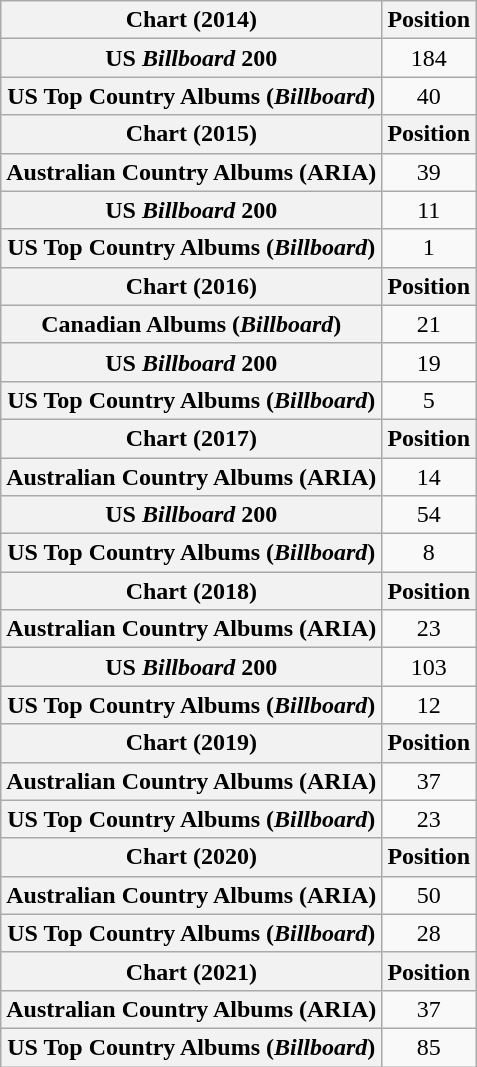<table class="wikitable plainrowheaders" style="text-align:center">
<tr>
<th>Chart (2014)</th>
<th>Position</th>
</tr>
<tr>
<th scope="row">US <em>Billboard</em> 200</th>
<td>184</td>
</tr>
<tr>
<th scope="row">US Top Country Albums (<em>Billboard</em>)</th>
<td>40</td>
</tr>
<tr>
<th>Chart (2015)</th>
<th>Position</th>
</tr>
<tr>
<th scope="row">Australian Country Albums (ARIA)</th>
<td>39</td>
</tr>
<tr>
<th scope="row">US <em>Billboard</em> 200</th>
<td>11</td>
</tr>
<tr>
<th scope="row">US Top Country Albums (<em>Billboard</em>)</th>
<td>1</td>
</tr>
<tr>
<th>Chart (2016)</th>
<th>Position</th>
</tr>
<tr>
<th scope="row">Canadian Albums (<em>Billboard</em>)</th>
<td>21</td>
</tr>
<tr>
<th scope="row">US <em>Billboard</em> 200</th>
<td>19</td>
</tr>
<tr>
<th scope="row">US Top Country Albums (<em>Billboard</em>)</th>
<td>5</td>
</tr>
<tr>
<th scope="col">Chart (2017)</th>
<th scope="col">Position</th>
</tr>
<tr>
<th scope="row">Australian Country Albums (ARIA)</th>
<td>14</td>
</tr>
<tr>
<th scope="row">US <em>Billboard</em> 200</th>
<td>54</td>
</tr>
<tr>
<th scope="row">US Top Country Albums (<em>Billboard</em>)</th>
<td>8</td>
</tr>
<tr>
<th scope="col">Chart (2018)</th>
<th scope="col">Position</th>
</tr>
<tr>
<th scope="row">Australian Country Albums (ARIA)</th>
<td>23</td>
</tr>
<tr>
<th scope="row">US <em>Billboard</em> 200</th>
<td>103</td>
</tr>
<tr>
<th scope="row">US Top Country Albums (<em>Billboard</em>)</th>
<td>12</td>
</tr>
<tr>
<th scope="col">Chart (2019)</th>
<th scope="col">Position</th>
</tr>
<tr>
<th scope="row">Australian Country Albums (ARIA)</th>
<td>37</td>
</tr>
<tr>
<th scope="row">US Top Country Albums (<em>Billboard</em>)</th>
<td>23</td>
</tr>
<tr>
<th scope="col">Chart (2020)</th>
<th scope="col">Position</th>
</tr>
<tr>
<th scope="row">Australian Country Albums (ARIA)</th>
<td>50</td>
</tr>
<tr>
<th scope="row">US Top Country Albums (<em>Billboard</em>)</th>
<td>28</td>
</tr>
<tr>
<th scope="col">Chart (2021)</th>
<th scope="col">Position</th>
</tr>
<tr>
<th scope="row">Australian Country Albums (ARIA)</th>
<td>37</td>
</tr>
<tr>
<th scope="row">US Top Country Albums (<em>Billboard</em>)</th>
<td>85</td>
</tr>
</table>
